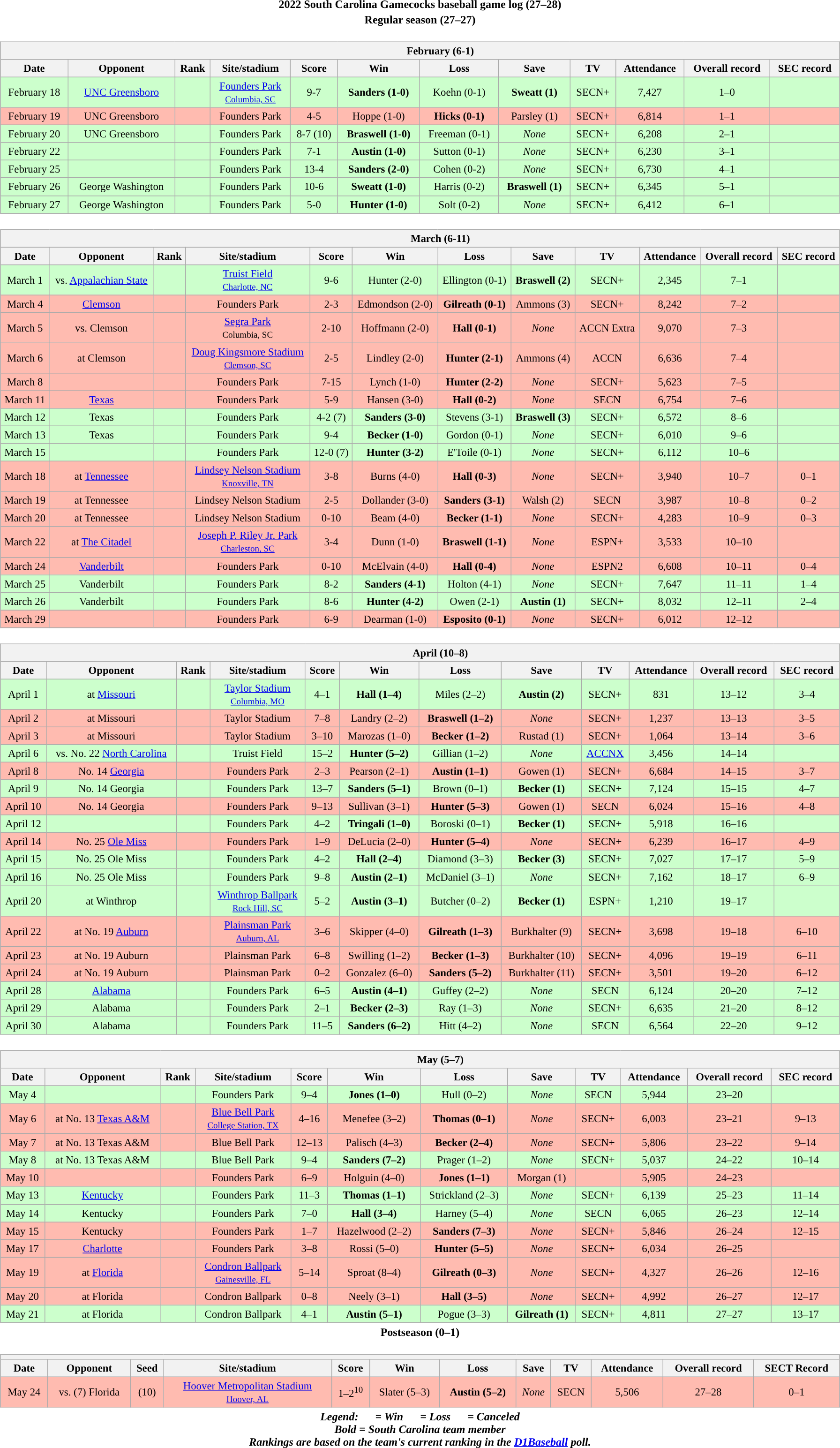<table class="toccolours" width=95% style="clear:both; margin:1.5em auto; text-align:center;">
<tr>
<th colspan=2>2022 South Carolina Gamecocks baseball game log (27–28)</th>
</tr>
<tr>
<th colspan=2>Regular season (27–27)</th>
</tr>
<tr valign="top">
<td><br><table class="wikitable collapsible collapsed" style="margin:auto; width:100%; text-align:center; font-size:95%">
<tr>
<th colspan=12 style="padding-left:4em;">February (6-1)</th>
</tr>
<tr>
<th>Date</th>
<th>Opponent</th>
<th>Rank</th>
<th>Site/stadium</th>
<th>Score</th>
<th>Win</th>
<th>Loss</th>
<th>Save</th>
<th>TV</th>
<th>Attendance</th>
<th>Overall record</th>
<th>SEC record</th>
</tr>
<tr align="center" bgcolor="ccffcc">
<td>February 18</td>
<td><a href='#'>UNC Greensboro</a></td>
<td></td>
<td><a href='#'>Founders Park</a><br><small><a href='#'>Columbia, SC</a></small></td>
<td>9-7</td>
<td><strong>Sanders (1-0)</strong></td>
<td>Koehn (0-1)</td>
<td><strong>Sweatt (1)</strong></td>
<td>SECN+</td>
<td>7,427</td>
<td>1–0</td>
<td></td>
</tr>
<tr align="center" bgcolor="ffbbb">
<td>February 19</td>
<td>UNC Greensboro</td>
<td></td>
<td>Founders Park</td>
<td>4-5</td>
<td>Hoppe (1-0)</td>
<td><strong>Hicks (0-1)</strong></td>
<td>Parsley (1)</td>
<td>SECN+</td>
<td>6,814</td>
<td>1–1</td>
<td></td>
</tr>
<tr align="center" bgcolor="ccffcc">
<td>February 20</td>
<td>UNC Greensboro</td>
<td></td>
<td>Founders Park</td>
<td>8-7 (10)</td>
<td><strong>Braswell (1-0)</strong></td>
<td>Freeman (0-1)</td>
<td><em>None</em></td>
<td>SECN+</td>
<td>6,208</td>
<td>2–1</td>
<td></td>
</tr>
<tr align="center" bgcolor="ccffcc">
<td>February 22</td>
<td></td>
<td></td>
<td>Founders Park</td>
<td>7-1</td>
<td><strong>Austin (1-0)</strong></td>
<td>Sutton (0-1)</td>
<td><em>None</em></td>
<td>SECN+</td>
<td>6,230</td>
<td>3–1</td>
<td></td>
</tr>
<tr align="center" bgcolor="ccffcc">
<td>February 25</td>
<td></td>
<td></td>
<td>Founders Park</td>
<td>13-4</td>
<td><strong>Sanders (2-0)</strong></td>
<td>Cohen (0-2)</td>
<td><em>None</em></td>
<td>SECN+</td>
<td>6,730</td>
<td>4–1</td>
<td></td>
</tr>
<tr align="center" bgcolor="ccffcc">
<td>February 26</td>
<td>George Washington</td>
<td></td>
<td>Founders Park</td>
<td>10-6</td>
<td><strong>Sweatt (1-0)</strong></td>
<td>Harris (0-2)</td>
<td><strong>Braswell (1)</strong></td>
<td>SECN+</td>
<td>6,345</td>
<td>5–1</td>
<td></td>
</tr>
<tr align="center" bgcolor="ccffcc">
<td>February 27</td>
<td>George Washington</td>
<td></td>
<td>Founders Park</td>
<td>5-0</td>
<td><strong>Hunter (1-0)</strong></td>
<td>Solt (0-2)</td>
<td><em>None</em></td>
<td>SECN+</td>
<td>6,412</td>
<td>6–1</td>
<td></td>
</tr>
</table>
</td>
</tr>
<tr>
<td><br><table class="wikitable collapsible collapsed" style="margin:auto; width:100%; text-align:center; font-size:95%">
<tr>
<th colspan=12 style="padding-left:4em;">March (6-11)</th>
</tr>
<tr>
<th>Date</th>
<th>Opponent</th>
<th>Rank</th>
<th>Site/stadium</th>
<th>Score</th>
<th>Win</th>
<th>Loss</th>
<th>Save</th>
<th>TV</th>
<th>Attendance</th>
<th>Overall record</th>
<th>SEC record</th>
</tr>
<tr align="center" bgcolor="ccffcc">
<td>March 1</td>
<td>vs. <a href='#'>Appalachian State</a></td>
<td></td>
<td><a href='#'>Truist Field</a><br><small><a href='#'>Charlotte, NC</a></small></td>
<td>9-6</td>
<td>Hunter (2-0)</td>
<td>Ellington (0-1)</td>
<td><strong>Braswell (2)</strong></td>
<td>SECN+</td>
<td>2,345</td>
<td>7–1</td>
<td></td>
</tr>
<tr align="center" bgcolor="ffbbb">
<td>March 4</td>
<td><a href='#'>Clemson</a></td>
<td></td>
<td>Founders Park</td>
<td>2-3</td>
<td>Edmondson (2-0)</td>
<td><strong>Gilreath (0-1)</strong></td>
<td>Ammons (3)</td>
<td>SECN+</td>
<td>8,242</td>
<td>7–2</td>
<td></td>
</tr>
<tr align="center" bgcolor="ffbbb">
<td>March 5</td>
<td>vs. Clemson</td>
<td></td>
<td><a href='#'>Segra Park</a><br><small>Columbia, SC</small></td>
<td>2-10</td>
<td>Hoffmann (2-0)</td>
<td><strong>Hall (0-1)</strong></td>
<td><em>None</em></td>
<td>ACCN Extra</td>
<td>9,070</td>
<td>7–3</td>
<td></td>
</tr>
<tr align="center" bgcolor="ffbbb">
<td>March 6</td>
<td>at Clemson</td>
<td></td>
<td><a href='#'>Doug Kingsmore Stadium</a><br><small><a href='#'>Clemson, SC</a></small></td>
<td>2-5</td>
<td>Lindley (2-0)</td>
<td><strong>Hunter (2-1)</strong></td>
<td>Ammons (4)</td>
<td>ACCN</td>
<td>6,636</td>
<td>7–4</td>
<td></td>
</tr>
<tr align="center" bgcolor="ffbbb">
<td>March 8</td>
<td></td>
<td></td>
<td>Founders Park</td>
<td>7-15</td>
<td>Lynch (1-0)</td>
<td><strong>Hunter (2-2)</strong></td>
<td><em>None</em></td>
<td>SECN+</td>
<td>5,623</td>
<td>7–5</td>
<td></td>
</tr>
<tr align="center" bgcolor="ffbbb">
<td>March 11</td>
<td><a href='#'>Texas</a></td>
<td></td>
<td>Founders Park</td>
<td>5-9</td>
<td>Hansen (3-0)</td>
<td><strong>Hall (0-2)</strong></td>
<td><em>None</em></td>
<td>SECN</td>
<td>6,754</td>
<td>7–6</td>
<td></td>
</tr>
<tr align="center" bgcolor="ccffcc">
<td>March 12</td>
<td>Texas</td>
<td></td>
<td>Founders Park</td>
<td>4-2 (7)</td>
<td><strong>Sanders (3-0)</strong></td>
<td>Stevens (3-1)</td>
<td><strong>Braswell (3)</strong></td>
<td>SECN+</td>
<td>6,572</td>
<td>8–6</td>
<td></td>
</tr>
<tr align="center" bgcolor="ccffcc">
<td>March 13</td>
<td>Texas</td>
<td></td>
<td>Founders Park</td>
<td>9-4</td>
<td><strong>Becker (1-0)</strong></td>
<td>Gordon (0-1)</td>
<td><em>None</em></td>
<td>SECN+</td>
<td>6,010</td>
<td>9–6</td>
<td></td>
</tr>
<tr align="center" bgcolor="ccffcc">
<td>March 15</td>
<td></td>
<td></td>
<td>Founders Park</td>
<td>12-0 (7)</td>
<td><strong>Hunter (3-2)</strong></td>
<td>E'Toile (0-1)</td>
<td><em>None</em></td>
<td>SECN+</td>
<td>6,112</td>
<td>10–6</td>
<td></td>
</tr>
<tr align="center" bgcolor="ffbbb">
<td>March 18</td>
<td>at <a href='#'>Tennessee</a></td>
<td></td>
<td><a href='#'>Lindsey Nelson Stadium</a><br><small><a href='#'>Knoxville, TN</a></small></td>
<td>3-8</td>
<td>Burns (4-0)</td>
<td><strong>Hall (0-3)</strong></td>
<td><em>None</em></td>
<td>SECN+</td>
<td>3,940</td>
<td>10–7</td>
<td>0–1</td>
</tr>
<tr align="center" bgcolor="ffbbb">
<td>March 19</td>
<td>at Tennessee</td>
<td></td>
<td>Lindsey Nelson Stadium</td>
<td>2-5</td>
<td>Dollander (3-0)</td>
<td><strong>Sanders (3-1)</strong></td>
<td>Walsh (2)</td>
<td>SECN</td>
<td>3,987</td>
<td>10–8</td>
<td>0–2</td>
</tr>
<tr align="center" bgcolor="ffbbb">
<td>March 20</td>
<td>at Tennessee</td>
<td></td>
<td>Lindsey Nelson Stadium</td>
<td>0-10</td>
<td>Beam (4-0)</td>
<td><strong>Becker (1-1)</strong></td>
<td><em>None</em></td>
<td>SECN+</td>
<td>4,283</td>
<td>10–9</td>
<td>0–3</td>
</tr>
<tr align="center" bgcolor="ffbbb">
<td>March 22</td>
<td>at <a href='#'>The Citadel</a></td>
<td></td>
<td><a href='#'>Joseph P. Riley Jr. Park</a><br><small><a href='#'>Charleston, SC</a></small></td>
<td>3-4</td>
<td>Dunn (1-0)</td>
<td><strong>Braswell (1-1)</strong></td>
<td><em>None</em></td>
<td>ESPN+</td>
<td>3,533</td>
<td>10–10</td>
<td></td>
</tr>
<tr align="center" bgcolor="ffbbb">
<td>March 24</td>
<td><a href='#'>Vanderbilt</a></td>
<td></td>
<td>Founders Park</td>
<td>0-10</td>
<td>McElvain (4-0)</td>
<td><strong>Hall (0-4)</strong></td>
<td><em>None</em></td>
<td>ESPN2</td>
<td>6,608</td>
<td>10–11</td>
<td>0–4</td>
</tr>
<tr align="center" bgcolor= "ccffcc">
<td>March 25</td>
<td>Vanderbilt</td>
<td></td>
<td>Founders Park</td>
<td>8-2</td>
<td><strong>Sanders (4-1)</strong></td>
<td>Holton (4-1)</td>
<td><em>None</em></td>
<td>SECN+</td>
<td>7,647</td>
<td>11–11</td>
<td>1–4</td>
</tr>
<tr align="center" bgcolor= "ccffcc">
<td>March 26</td>
<td>Vanderbilt</td>
<td></td>
<td>Founders Park</td>
<td>8-6</td>
<td><strong>Hunter (4-2)</strong></td>
<td>Owen (2-1)</td>
<td><strong>Austin (1)</strong></td>
<td>SECN+</td>
<td>8,032</td>
<td>12–11</td>
<td>2–4</td>
</tr>
<tr align="center" bgcolor= "ffbbb">
<td>March 29</td>
<td></td>
<td></td>
<td>Founders Park</td>
<td>6-9</td>
<td>Dearman (1-0)</td>
<td><strong>Esposito (0-1)</strong></td>
<td><em>None</em></td>
<td>SECN+</td>
<td>6,012</td>
<td>12–12</td>
<td></td>
</tr>
</table>
</td>
</tr>
<tr>
<td><br><table class="wikitable collapsible collapsed" style="margin:auto; width:100%; text-align:center; font-size:95%">
<tr>
<th colspan=12 style="padding-left:4em;">April (10–8)</th>
</tr>
<tr>
<th>Date</th>
<th>Opponent</th>
<th>Rank</th>
<th>Site/stadium</th>
<th>Score</th>
<th>Win</th>
<th>Loss</th>
<th>Save</th>
<th>TV</th>
<th>Attendance</th>
<th>Overall record</th>
<th>SEC record</th>
</tr>
<tr align="center" bgcolor="ccffcc">
<td>April 1</td>
<td>at <a href='#'>Missouri</a></td>
<td></td>
<td><a href='#'>Taylor Stadium</a><br><small><a href='#'>Columbia, MO</a></small></td>
<td>4–1</td>
<td><strong>Hall (1–4)</strong></td>
<td>Miles (2–2)</td>
<td><strong>Austin (2)</strong></td>
<td>SECN+</td>
<td>831</td>
<td>13–12</td>
<td>3–4</td>
</tr>
<tr align="center" bgcolor="ffbbb">
<td>April 2</td>
<td>at Missouri</td>
<td></td>
<td>Taylor Stadium</td>
<td>7–8</td>
<td>Landry (2–2)</td>
<td><strong>Braswell (1–2)</strong></td>
<td><em>None</em></td>
<td>SECN+</td>
<td>1,237</td>
<td>13–13</td>
<td>3–5</td>
</tr>
<tr align="center" bgcolor="ffbbb">
<td>April 3</td>
<td>at Missouri</td>
<td></td>
<td>Taylor Stadium</td>
<td>3–10</td>
<td>Marozas (1–0)</td>
<td><strong>Becker (1–2)</strong></td>
<td>Rustad (1)</td>
<td>SECN+</td>
<td>1,064</td>
<td>13–14</td>
<td>3–6</td>
</tr>
<tr align="center" bgcolor="ccffcc">
<td>April 6</td>
<td>vs. No. 22 <a href='#'>North Carolina</a></td>
<td></td>
<td>Truist Field</td>
<td>15–2</td>
<td><strong>Hunter (5–2)</strong></td>
<td>Gillian (1–2)</td>
<td><em>None</em></td>
<td><a href='#'>ACCNX</a></td>
<td>3,456</td>
<td>14–14</td>
<td></td>
</tr>
<tr align="center" bgcolor="ffbbb">
<td>April 8</td>
<td>No. 14 <a href='#'>Georgia</a></td>
<td></td>
<td>Founders Park</td>
<td>2–3</td>
<td>Pearson (2–1)</td>
<td><strong>Austin (1–1)</strong></td>
<td>Gowen (1)</td>
<td>SECN+</td>
<td>6,684</td>
<td>14–15</td>
<td>3–7</td>
</tr>
<tr align="center" bgcolor="ccffcc">
<td>April 9</td>
<td>No. 14 Georgia</td>
<td></td>
<td>Founders Park</td>
<td>13–7</td>
<td><strong>Sanders (5–1)</strong></td>
<td>Brown (0–1)</td>
<td><strong>Becker (1)</strong></td>
<td>SECN+</td>
<td>7,124</td>
<td>15–15</td>
<td>4–7</td>
</tr>
<tr align="center" bgcolor="ffbbb">
<td>April 10</td>
<td>No. 14 Georgia</td>
<td></td>
<td>Founders Park</td>
<td>9–13</td>
<td>Sullivan (3–1)</td>
<td><strong>Hunter (5–3)</strong></td>
<td>Gowen (1)</td>
<td>SECN</td>
<td>6,024</td>
<td>15–16</td>
<td>4–8</td>
</tr>
<tr align="center" bgcolor="ccffcc">
<td>April 12</td>
<td></td>
<td></td>
<td>Founders Park</td>
<td>4–2</td>
<td><strong>Tringali (1–0)</strong></td>
<td>Boroski (0–1)</td>
<td><strong>Becker (1)</strong></td>
<td>SECN+</td>
<td>5,918</td>
<td>16–16</td>
<td></td>
</tr>
<tr align="center" bgcolor="ffbbb">
<td>April 14</td>
<td>No. 25 <a href='#'>Ole Miss</a></td>
<td></td>
<td>Founders Park</td>
<td>1–9</td>
<td>DeLucia (2–0)</td>
<td><strong>Hunter (5–4)</strong></td>
<td><em>None</em></td>
<td>SECN+</td>
<td>6,239</td>
<td>16–17</td>
<td>4–9</td>
</tr>
<tr align="center" bgcolor="ccffcc">
<td>April 15</td>
<td>No. 25 Ole Miss</td>
<td></td>
<td>Founders Park</td>
<td>4–2</td>
<td><strong>Hall (2–4)</strong></td>
<td>Diamond (3–3)</td>
<td><strong>Becker (3)</strong></td>
<td>SECN+</td>
<td>7,027</td>
<td>17–17</td>
<td>5–9</td>
</tr>
<tr align="center" bgcolor="ccffcc">
<td>April 16</td>
<td>No. 25 Ole Miss</td>
<td></td>
<td>Founders Park</td>
<td>9–8</td>
<td><strong>Austin (2–1)</strong></td>
<td>McDaniel (3–1)</td>
<td><em>None</em></td>
<td>SECN+</td>
<td>7,162</td>
<td>18–17</td>
<td>6–9</td>
</tr>
<tr align="center" bgcolor="ccffcc">
<td>April 20</td>
<td>at Winthrop</td>
<td></td>
<td><a href='#'>Winthrop Ballpark</a><br><small><a href='#'>Rock Hill, SC</a></small></td>
<td>5–2</td>
<td><strong>Austin (3–1)</strong></td>
<td>Butcher (0–2)</td>
<td><strong>Becker (1)</strong></td>
<td>ESPN+</td>
<td>1,210</td>
<td>19–17</td>
<td></td>
</tr>
<tr align="center" bgcolor="ffbbb">
<td>April 22</td>
<td>at No. 19 <a href='#'>Auburn</a></td>
<td></td>
<td><a href='#'>Plainsman Park</a><br><small><a href='#'>Auburn, AL</a></small></td>
<td>3–6</td>
<td>Skipper (4–0)</td>
<td><strong>Gilreath (1–3)</strong></td>
<td>Burkhalter (9)</td>
<td>SECN+</td>
<td>3,698</td>
<td>19–18</td>
<td>6–10</td>
</tr>
<tr align="center" bgcolor="ffbbb">
<td>April 23</td>
<td>at No. 19 Auburn</td>
<td></td>
<td>Plainsman Park</td>
<td>6–8</td>
<td>Swilling (1–2)</td>
<td><strong>Becker (1–3)</strong></td>
<td>Burkhalter (10)</td>
<td>SECN+</td>
<td>4,096</td>
<td>19–19</td>
<td>6–11</td>
</tr>
<tr align="center" bgcolor="ffbbb">
<td>April 24</td>
<td>at No. 19 Auburn</td>
<td></td>
<td>Plainsman Park</td>
<td>0–2</td>
<td>Gonzalez (6–0)</td>
<td><strong>Sanders (5–2)</strong></td>
<td>Burkhalter (11)</td>
<td>SECN+</td>
<td>3,501</td>
<td>19–20</td>
<td>6–12</td>
</tr>
<tr align="center" bgcolor="ccffcc">
<td>April 28</td>
<td><a href='#'>Alabama</a></td>
<td></td>
<td>Founders Park</td>
<td>6–5</td>
<td><strong>Austin (4–1)</strong></td>
<td>Guffey (2–2)</td>
<td><em>None</em></td>
<td>SECN</td>
<td>6,124</td>
<td>20–20</td>
<td>7–12</td>
</tr>
<tr align="center" bgcolor="ccffcc">
<td>April 29</td>
<td>Alabama</td>
<td></td>
<td>Founders Park</td>
<td>2–1</td>
<td><strong>Becker (2–3)</strong></td>
<td>Ray (1–3)</td>
<td><em>None</em></td>
<td>SECN+</td>
<td>6,635</td>
<td>21–20</td>
<td>8–12</td>
</tr>
<tr align="center" bgcolor="ccffcc">
<td>April 30</td>
<td>Alabama</td>
<td></td>
<td>Founders Park</td>
<td>11–5</td>
<td><strong>Sanders (6–2)</strong></td>
<td>Hitt (4–2)</td>
<td><em>None</em></td>
<td>SECN</td>
<td>6,564</td>
<td>22–20</td>
<td>9–12</td>
</tr>
</table>
</td>
</tr>
<tr>
<td><br><table class="wikitable collapsible collapsed" style="margin:auto; width:100%; text-align:center; font-size:95%">
<tr>
<th colspan=13 style="padding-left:4em;">May (5–7)</th>
</tr>
<tr>
<th>Date</th>
<th>Opponent</th>
<th>Rank</th>
<th>Site/stadium</th>
<th>Score</th>
<th>Win</th>
<th>Loss</th>
<th>Save</th>
<th>TV</th>
<th>Attendance</th>
<th>Overall record</th>
<th>SEC record</th>
</tr>
<tr align="center" bgcolor="ccffcc">
<td>May 4</td>
<td></td>
<td></td>
<td>Founders Park</td>
<td>9–4</td>
<td><strong>Jones (1–0)</strong></td>
<td>Hull (0–2)</td>
<td><em>None</em></td>
<td>SECN</td>
<td>5,944</td>
<td>23–20</td>
<td></td>
</tr>
<tr align="center" bgcolor="ffbbb">
<td>May 6</td>
<td>at No. 13 <a href='#'>Texas A&M</a></td>
<td></td>
<td><a href='#'>Blue Bell Park</a><br><small><a href='#'>College Station, TX</a></small></td>
<td>4–16</td>
<td>Menefee (3–2)</td>
<td><strong>Thomas (0–1)</strong></td>
<td><em>None</em></td>
<td>SECN+</td>
<td>6,003</td>
<td>23–21</td>
<td>9–13</td>
</tr>
<tr align="center" bgcolor="ffbbb">
<td>May 7</td>
<td>at No. 13 Texas A&M</td>
<td></td>
<td>Blue Bell Park</td>
<td>12–13</td>
<td>Palisch (4–3)</td>
<td><strong>Becker (2–4)</strong></td>
<td><em>None</em></td>
<td>SECN+</td>
<td>5,806</td>
<td>23–22</td>
<td>9–14</td>
</tr>
<tr align="center" bgcolor="ccffcc">
<td>May 8</td>
<td>at No. 13 Texas A&M</td>
<td></td>
<td>Blue Bell Park</td>
<td>9–4</td>
<td><strong>Sanders (7–2)</strong></td>
<td>Prager (1–2)</td>
<td><em>None</em></td>
<td>SECN+</td>
<td>5,037</td>
<td>24–22</td>
<td>10–14</td>
</tr>
<tr align="center" bgcolor="ffbbb">
<td>May 10</td>
<td></td>
<td></td>
<td>Founders Park</td>
<td>6–9</td>
<td>Holguin (4–0)</td>
<td><strong>Jones (1–1)</strong></td>
<td>Morgan (1)</td>
<td></td>
<td>5,905</td>
<td>24–23</td>
<td></td>
</tr>
<tr align="center" bgcolor="ccffcc">
<td>May 13</td>
<td><a href='#'>Kentucky</a></td>
<td></td>
<td>Founders Park</td>
<td>11–3</td>
<td><strong>Thomas (1–1)</strong></td>
<td>Strickland (2–3)</td>
<td><em>None</em></td>
<td>SECN+</td>
<td>6,139</td>
<td>25–23</td>
<td>11–14</td>
</tr>
<tr align="center" bgcolor="ccffcc">
<td>May 14</td>
<td>Kentucky</td>
<td></td>
<td>Founders Park</td>
<td>7–0</td>
<td><strong>Hall (3–4)</strong></td>
<td>Harney (5–4)</td>
<td><em>None</em></td>
<td>SECN</td>
<td>6,065</td>
<td>26–23</td>
<td>12–14</td>
</tr>
<tr align="center" bgcolor="ffbbb">
<td>May 15</td>
<td>Kentucky</td>
<td></td>
<td>Founders Park</td>
<td>1–7</td>
<td>Hazelwood (2–2)</td>
<td><strong>Sanders (7–3)</strong></td>
<td><em>None</em></td>
<td>SECN+</td>
<td>5,846</td>
<td>26–24</td>
<td>12–15</td>
</tr>
<tr align="center" bgcolor="ffbbb">
<td>May 17</td>
<td><a href='#'>Charlotte</a></td>
<td></td>
<td>Founders Park</td>
<td>3–8</td>
<td>Rossi (5–0)</td>
<td><strong>Hunter (5–5)</strong></td>
<td><em>None</em></td>
<td>SECN+</td>
<td>6,034</td>
<td>26–25</td>
<td></td>
</tr>
<tr align="center" bgcolor="ffbbb">
<td>May 19</td>
<td>at <a href='#'>Florida</a></td>
<td></td>
<td><a href='#'>Condron Ballpark</a><br><small><a href='#'>Gainesville, FL</a></small></td>
<td>5–14</td>
<td>Sproat (8–4)</td>
<td><strong>Gilreath (0–3)</strong></td>
<td><em>None</em></td>
<td>SECN+</td>
<td>4,327</td>
<td>26–26</td>
<td>12–16</td>
</tr>
<tr align="center" bgcolor="ffbbb">
<td>May 20</td>
<td>at Florida</td>
<td></td>
<td>Condron Ballpark</td>
<td>0–8</td>
<td>Neely (3–1)</td>
<td><strong>Hall (3–5)</strong></td>
<td><em>None</em></td>
<td>SECN+</td>
<td>4,992</td>
<td>26–27</td>
<td>12–17</td>
</tr>
<tr align="center" bgcolor="ccffcc">
<td>May 21</td>
<td>at Florida</td>
<td></td>
<td>Condron Ballpark</td>
<td>4–1</td>
<td><strong>Austin (5–1)</strong></td>
<td>Pogue (3–3)</td>
<td><strong>Gilreath (1)</strong></td>
<td>SECN+</td>
<td>4,811</td>
<td>27–27</td>
<td>13–17</td>
</tr>
</table>
</td>
</tr>
<tr>
<th colspan=2>Postseason (0–1)</th>
</tr>
<tr>
<td><br><table class="wikitable collapsible collapsed" style="margin:auto; width:100%; text-align:center; font-size:95%">
<tr>
<th colspan=12 style="padding-left:4em;"></th>
</tr>
<tr>
<th>Date</th>
<th>Opponent</th>
<th>Seed</th>
<th>Site/stadium</th>
<th>Score</th>
<th>Win</th>
<th>Loss</th>
<th>Save</th>
<th>TV</th>
<th>Attendance</th>
<th>Overall record</th>
<th>SECT Record</th>
</tr>
<tr align="center" bgcolor="ffbbb">
<td>May 24</td>
<td>vs. (7) Florida</td>
<td>(10)</td>
<td><a href='#'>Hoover Metropolitan Stadium</a><br><small><a href='#'>Hoover, AL</a></small></td>
<td>1–2<sup>10</sup></td>
<td>Slater (5–3)</td>
<td><strong>Austin (5–2)</strong></td>
<td><em>None</em></td>
<td>SECN</td>
<td>5,506</td>
<td>27–28</td>
<td>0–1</td>
</tr>
</table>
</td>
</tr>
<tr>
<th colspan=9><em>Legend:       = Win       = Loss       = Canceled<br>Bold = South Carolina team member<br>Rankings are based on the team's current ranking in the <a href='#'>D1Baseball</a> poll.</em><br></th>
</tr>
</table>
